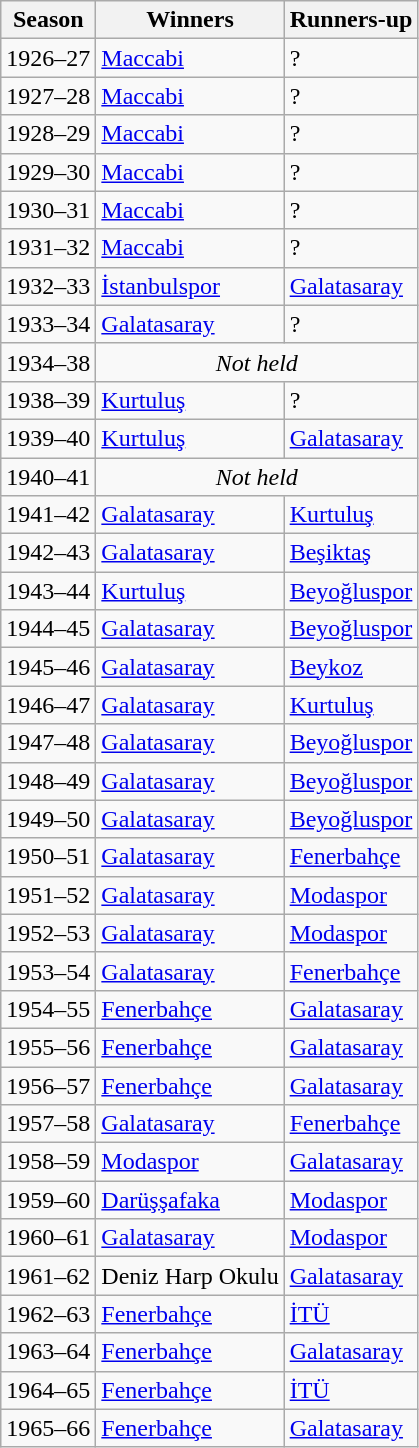<table class="wikitable">
<tr>
<th>Season</th>
<th>Winners</th>
<th>Runners-up</th>
</tr>
<tr>
<td>1926–27</td>
<td><a href='#'>Maccabi</a></td>
<td>?</td>
</tr>
<tr>
<td>1927–28</td>
<td><a href='#'>Maccabi</a></td>
<td>?</td>
</tr>
<tr>
<td>1928–29</td>
<td><a href='#'>Maccabi</a></td>
<td>?</td>
</tr>
<tr>
<td>1929–30</td>
<td><a href='#'>Maccabi</a></td>
<td>?</td>
</tr>
<tr>
<td>1930–31</td>
<td><a href='#'>Maccabi</a></td>
<td>?</td>
</tr>
<tr>
<td>1931–32</td>
<td><a href='#'>Maccabi</a></td>
<td>?</td>
</tr>
<tr>
<td>1932–33</td>
<td><a href='#'>İstanbulspor</a></td>
<td><a href='#'>Galatasaray</a></td>
</tr>
<tr>
<td>1933–34</td>
<td><a href='#'>Galatasaray</a></td>
<td>?</td>
</tr>
<tr>
<td>1934–38</td>
<td colspan="3" style="text-align:center;"><em>Not held</em></td>
</tr>
<tr>
<td>1938–39</td>
<td><a href='#'>Kurtuluş</a></td>
<td>?</td>
</tr>
<tr>
<td>1939–40</td>
<td><a href='#'>Kurtuluş</a></td>
<td><a href='#'>Galatasaray</a></td>
</tr>
<tr>
<td>1940–41</td>
<td colspan="3" style="text-align:center;"><em>Not held</em></td>
</tr>
<tr>
<td>1941–42</td>
<td><a href='#'>Galatasaray</a></td>
<td><a href='#'>Kurtuluş</a></td>
</tr>
<tr>
<td>1942–43</td>
<td><a href='#'>Galatasaray</a></td>
<td><a href='#'>Beşiktaş</a></td>
</tr>
<tr>
<td>1943–44</td>
<td><a href='#'>Kurtuluş</a></td>
<td><a href='#'>Beyoğluspor</a></td>
</tr>
<tr>
<td>1944–45</td>
<td><a href='#'>Galatasaray</a></td>
<td><a href='#'>Beyoğluspor</a></td>
</tr>
<tr>
<td>1945–46</td>
<td><a href='#'>Galatasaray</a></td>
<td><a href='#'>Beykoz</a></td>
</tr>
<tr>
<td>1946–47</td>
<td><a href='#'>Galatasaray</a></td>
<td><a href='#'>Kurtuluş</a></td>
</tr>
<tr>
<td>1947–48</td>
<td><a href='#'>Galatasaray</a></td>
<td><a href='#'>Beyoğluspor</a></td>
</tr>
<tr>
<td>1948–49</td>
<td><a href='#'>Galatasaray</a></td>
<td><a href='#'>Beyoğluspor</a></td>
</tr>
<tr>
<td>1949–50</td>
<td><a href='#'>Galatasaray</a></td>
<td><a href='#'>Beyoğluspor</a></td>
</tr>
<tr>
<td>1950–51</td>
<td><a href='#'>Galatasaray</a></td>
<td><a href='#'>Fenerbahçe</a></td>
</tr>
<tr>
<td>1951–52</td>
<td><a href='#'>Galatasaray</a></td>
<td><a href='#'>Modaspor</a></td>
</tr>
<tr>
<td>1952–53</td>
<td><a href='#'>Galatasaray</a></td>
<td><a href='#'>Modaspor</a></td>
</tr>
<tr>
<td>1953–54</td>
<td><a href='#'>Galatasaray</a></td>
<td><a href='#'>Fenerbahçe</a></td>
</tr>
<tr>
<td>1954–55</td>
<td><a href='#'>Fenerbahçe</a></td>
<td><a href='#'>Galatasaray</a></td>
</tr>
<tr>
<td>1955–56</td>
<td><a href='#'>Fenerbahçe</a></td>
<td><a href='#'>Galatasaray</a></td>
</tr>
<tr>
<td>1956–57</td>
<td><a href='#'>Fenerbahçe</a></td>
<td><a href='#'>Galatasaray</a></td>
</tr>
<tr>
<td>1957–58</td>
<td><a href='#'>Galatasaray</a></td>
<td><a href='#'>Fenerbahçe</a></td>
</tr>
<tr>
<td>1958–59</td>
<td><a href='#'>Modaspor</a></td>
<td><a href='#'>Galatasaray</a></td>
</tr>
<tr>
<td>1959–60</td>
<td><a href='#'>Darüşşafaka</a></td>
<td><a href='#'>Modaspor</a></td>
</tr>
<tr>
<td>1960–61</td>
<td><a href='#'>Galatasaray</a></td>
<td><a href='#'>Modaspor</a></td>
</tr>
<tr>
<td>1961–62</td>
<td>Deniz Harp Okulu</td>
<td><a href='#'>Galatasaray</a></td>
</tr>
<tr>
<td>1962–63</td>
<td><a href='#'>Fenerbahçe</a></td>
<td><a href='#'>İTÜ</a></td>
</tr>
<tr>
<td>1963–64</td>
<td><a href='#'>Fenerbahçe</a></td>
<td><a href='#'>Galatasaray</a></td>
</tr>
<tr>
<td>1964–65</td>
<td><a href='#'>Fenerbahçe</a></td>
<td><a href='#'>İTÜ</a></td>
</tr>
<tr>
<td>1965–66</td>
<td><a href='#'>Fenerbahçe</a></td>
<td><a href='#'>Galatasaray</a></td>
</tr>
</table>
